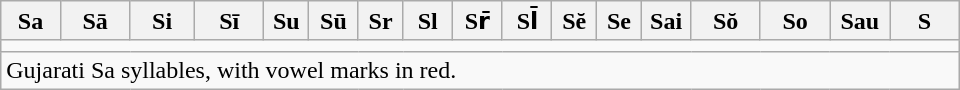<table class=wikitable style="width: 40em;">
<tr>
<th style="width:6%;">Sa</th>
<th style="width:7%;">Sā</th>
<th style="width:6.5%;">Si</th>
<th style="width:7%;">Sī</th>
<th style="width:4.5%;">Su</th>
<th style="width:5%;">Sū</th>
<th style="width:4.5%;">Sr</th>
<th style="width:5%;">Sl</th>
<th style="width:5%;">Sr̄</th>
<th style="width:5%;">Sl̄</th>
<th style="width:4.5%;">Sĕ</th>
<th style="width:4.5%;">Se</th>
<th style="width:5%;">Sai</th>
<th style="width:7%;">Sŏ</th>
<th style="width:7%;">So</th>
<th style="width:6%;">Sau</th>
<th style="width:7%;">S</th>
</tr>
<tr align="center">
<td colspan=17></td>
</tr>
<tr>
<td colspan=17>Gujarati Sa syllables, with vowel marks in red.</td>
</tr>
</table>
